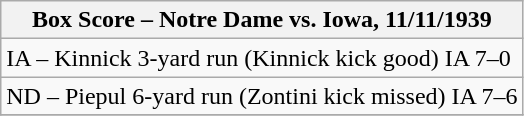<table class="wikitable">
<tr>
<th>Box Score – Notre Dame vs. Iowa, 11/11/1939</th>
</tr>
<tr>
<td>IA – Kinnick 3-yard run (Kinnick kick good) IA 7–0</td>
</tr>
<tr>
<td>ND – Piepul 6-yard run (Zontini kick missed) IA 7–6</td>
</tr>
<tr>
</tr>
</table>
